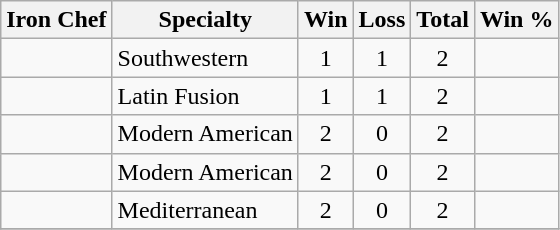<table class="wikitable sortable" align="left" style="margin: auto; text-align: center;">
<tr>
<th>Iron Chef</th>
<th>Specialty</th>
<th>Win</th>
<th>Loss</th>
<th>Total</th>
<th>Win %</th>
</tr>
<tr>
<td align="left"></td>
<td align="left">Southwestern</td>
<td>1</td>
<td>1</td>
<td>2</td>
<td></td>
</tr>
<tr>
<td align="left"></td>
<td align="left">Latin Fusion</td>
<td>1</td>
<td>1</td>
<td>2</td>
<td></td>
</tr>
<tr>
<td align="left"></td>
<td align="left">Modern American  </td>
<td>2</td>
<td>0</td>
<td>2</td>
<td></td>
</tr>
<tr>
<td align="left"></td>
<td align="left">Modern American</td>
<td>2</td>
<td>0</td>
<td>2</td>
<td></td>
</tr>
<tr>
<td align="left"></td>
<td align="left">Mediterranean</td>
<td>2</td>
<td>0</td>
<td>2</td>
<td></td>
</tr>
<tr>
</tr>
</table>
